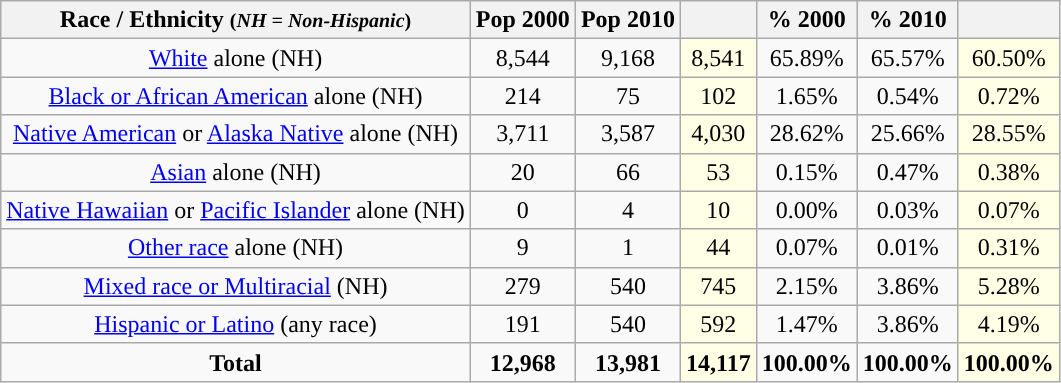<table class="wikitable" style="text-align:center;">
<tr>
<th>Race / Ethnicity <small>(<em>NH = Non-Hispanic</em>)</small></th>
<th>Pop 2000</th>
<th>Pop 2010</th>
<th></th>
<th>% 2000</th>
<th>% 2010</th>
<th></th>
</tr>
<tr>
<td><a href='#'>White</a> alone (NH)</td>
<td>8,544</td>
<td>9,168</td>
<td style='background: #ffffe6;'>8,541</td>
<td>65.89%</td>
<td>65.57%</td>
<td style='background: #ffffe6;'>60.50%</td>
</tr>
<tr>
<td><a href='#'>Black or African American</a> alone (NH)</td>
<td>214</td>
<td>75</td>
<td style='background: #ffffe6;'>102</td>
<td>1.65%</td>
<td>0.54%</td>
<td style='background: #ffffe6;'>0.72%</td>
</tr>
<tr>
<td><a href='#'>Native American</a> or <a href='#'>Alaska Native</a> alone (NH)</td>
<td>3,711</td>
<td>3,587</td>
<td style='background: #ffffe6;'>4,030</td>
<td>28.62%</td>
<td>25.66%</td>
<td style='background: #ffffe6;'>28.55%</td>
</tr>
<tr>
<td><a href='#'>Asian</a> alone (NH)</td>
<td>20</td>
<td>66</td>
<td style='background: #ffffe6;'>53</td>
<td>0.15%</td>
<td>0.47%</td>
<td style='background: #ffffe6;'>0.38%</td>
</tr>
<tr>
<td><a href='#'>Native Hawaiian</a> or <a href='#'>Pacific Islander</a> alone (NH)</td>
<td>0</td>
<td>4</td>
<td style='background: #ffffe6;'>10</td>
<td>0.00%</td>
<td>0.03%</td>
<td style='background: #ffffe6;'>0.07%</td>
</tr>
<tr>
<td><a href='#'>Other race</a> alone (NH)</td>
<td>9</td>
<td>1</td>
<td style='background: #ffffe6;'>44</td>
<td>0.07%</td>
<td>0.01%</td>
<td style='background: #ffffe6;'>0.31%</td>
</tr>
<tr>
<td><a href='#'>Mixed race or Multiracial</a> (NH)</td>
<td>279</td>
<td>540</td>
<td style='background: #ffffe6;'>745</td>
<td>2.15%</td>
<td>3.86%</td>
<td style='background: #ffffe6;'>5.28%</td>
</tr>
<tr>
<td><a href='#'>Hispanic or Latino</a> (any race)</td>
<td>191</td>
<td>540</td>
<td style='background: #ffffe6;'>592</td>
<td>1.47%</td>
<td>3.86%</td>
<td style='background: #ffffe6;'>4.19%</td>
</tr>
<tr>
<td><strong>Total</strong></td>
<td><strong>12,968</strong></td>
<td><strong>13,981</strong></td>
<td style='background: #ffffe6;'><strong>14,117</strong></td>
<td><strong>100.00%</strong></td>
<td><strong>100.00%</strong></td>
<td style='background: #ffffe6;'><strong>100.00%</strong></td>
</tr>
</table>
